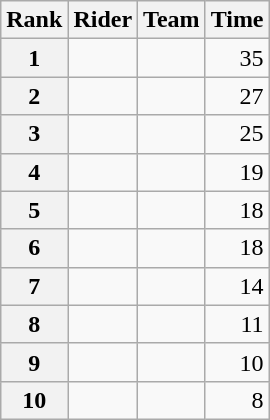<table class="wikitable" margin-bottom:0;">
<tr>
<th scope="col">Rank</th>
<th scope="col">Rider</th>
<th scope="col">Team</th>
<th scope="col">Time</th>
</tr>
<tr>
<th scope="row">1</th>
<td> </td>
<td></td>
<td align="right">35</td>
</tr>
<tr>
<th scope="row">2</th>
<td></td>
<td></td>
<td align="right">27</td>
</tr>
<tr>
<th scope="row">3</th>
<td></td>
<td></td>
<td align="right">25</td>
</tr>
<tr>
<th scope="row">4</th>
<td> </td>
<td></td>
<td align="right">19</td>
</tr>
<tr>
<th scope="row">5</th>
<td></td>
<td></td>
<td align="right">18</td>
</tr>
<tr>
<th scope="row">6</th>
<td> </td>
<td></td>
<td align="right">18</td>
</tr>
<tr>
<th scope="row">7</th>
<td> </td>
<td></td>
<td align="right">14</td>
</tr>
<tr>
<th scope="row">8</th>
<td></td>
<td></td>
<td align="right">11</td>
</tr>
<tr>
<th scope="row">9</th>
<td></td>
<td></td>
<td align="right">10</td>
</tr>
<tr>
<th scope="row">10</th>
<td></td>
<td></td>
<td align="right">8</td>
</tr>
</table>
